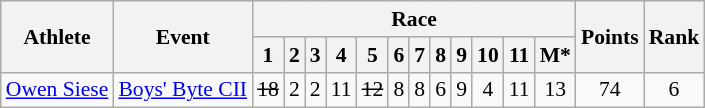<table class="wikitable" border="1" style="font-size:90%">
<tr>
<th rowspan=2>Athlete</th>
<th rowspan=2>Event</th>
<th colspan=12>Race</th>
<th rowspan=2>Points</th>
<th rowspan=2>Rank</th>
</tr>
<tr>
<th>1</th>
<th>2</th>
<th>3</th>
<th>4</th>
<th>5</th>
<th>6</th>
<th>7</th>
<th>8</th>
<th>9</th>
<th>10</th>
<th>11</th>
<th>M*</th>
</tr>
<tr>
<td><a href='#'>Owen Siese</a></td>
<td><a href='#'>Boys' Byte CII</a></td>
<td align=center><s>18</s></td>
<td align=center>2</td>
<td align=center>2</td>
<td align=center>11</td>
<td align=center><s>12</s></td>
<td align=center>8</td>
<td align=center>8</td>
<td align=center>6</td>
<td align=center>9</td>
<td align=center>4</td>
<td align=center>11</td>
<td align=center>13</td>
<td align=center>74</td>
<td align=center>6</td>
</tr>
</table>
